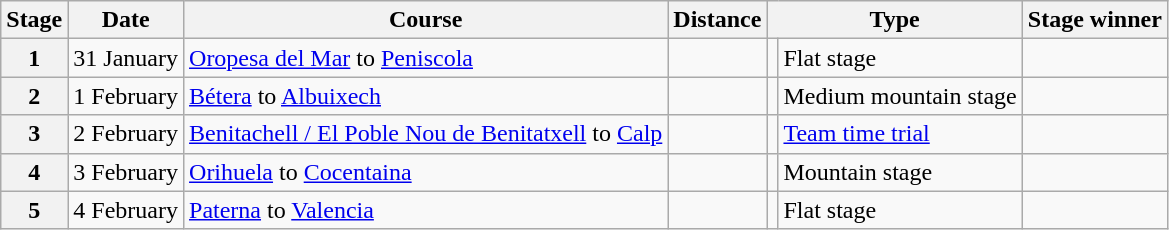<table class="wikitable">
<tr>
<th scope="col">Stage</th>
<th scope="col">Date</th>
<th scope="col">Course</th>
<th scope="col">Distance</th>
<th scope="col" colspan="2">Type</th>
<th scope="col">Stage winner</th>
</tr>
<tr>
<th scope="row" style="text-align:center;">1</th>
<td style="text-align:center;">31 January</td>
<td><a href='#'>Oropesa del Mar</a> to <a href='#'>Peniscola</a></td>
<td style="text-align:center;"></td>
<td></td>
<td>Flat stage</td>
<td></td>
</tr>
<tr>
<th scope="row" style="text-align:center;">2</th>
<td style="text-align:center;">1 February</td>
<td><a href='#'>Bétera</a> to <a href='#'>Albuixech</a></td>
<td style="text-align:center;"></td>
<td></td>
<td>Medium mountain stage</td>
<td></td>
</tr>
<tr>
<th scope="row" style="text-align:center;">3</th>
<td style="text-align:center;">2 February</td>
<td><a href='#'>Benitachell / El Poble Nou de Benitatxell</a> to <a href='#'>Calp</a></td>
<td style="text-align:center;"></td>
<td></td>
<td><a href='#'>Team time trial</a></td>
<td></td>
</tr>
<tr>
<th scope="row" style="text-align:center;">4</th>
<td style="text-align:center;">3 February</td>
<td><a href='#'>Orihuela</a> to <a href='#'>Cocentaina</a></td>
<td style="text-align:center;"></td>
<td></td>
<td>Mountain stage</td>
<td></td>
</tr>
<tr>
<th scope="row" style="text-align:center;">5</th>
<td style="text-align:center;">4 February</td>
<td><a href='#'>Paterna</a> to <a href='#'>Valencia</a></td>
<td style="text-align:center;"></td>
<td></td>
<td>Flat stage</td>
<td></td>
</tr>
</table>
